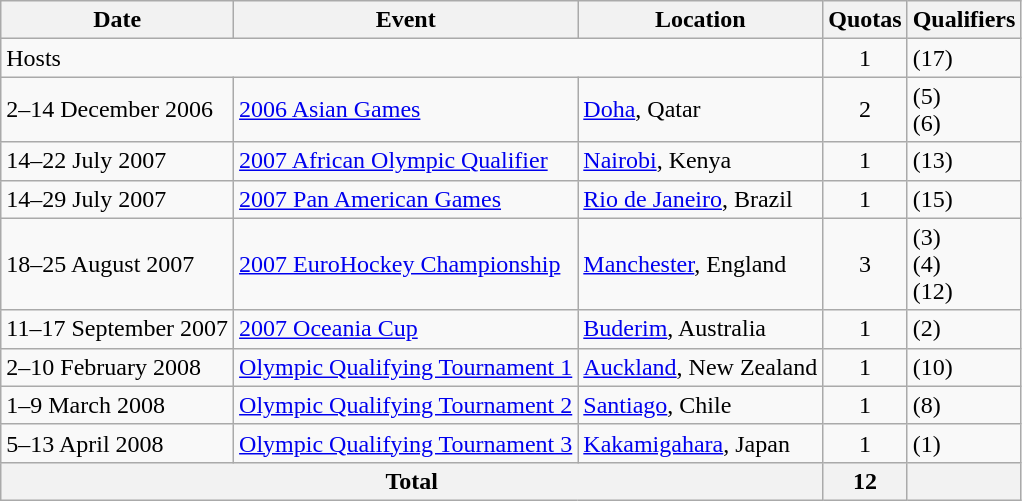<table class="wikitable">
<tr>
<th>Date</th>
<th>Event</th>
<th>Location</th>
<th>Quotas</th>
<th>Qualifiers</th>
</tr>
<tr>
<td colspan=3>Hosts</td>
<td align=center>1</td>
<td> (17)</td>
</tr>
<tr>
<td>2–14 December 2006</td>
<td><a href='#'>2006 Asian Games</a></td>
<td><a href='#'>Doha</a>, Qatar</td>
<td align=center>2</td>
<td> (5)<br> (6)</td>
</tr>
<tr>
<td>14–22 July 2007</td>
<td><a href='#'>2007 African Olympic Qualifier</a></td>
<td><a href='#'>Nairobi</a>, Kenya</td>
<td align=center>1</td>
<td> (13)</td>
</tr>
<tr>
<td>14–29 July 2007</td>
<td><a href='#'>2007 Pan American Games</a></td>
<td><a href='#'>Rio de Janeiro</a>, Brazil</td>
<td align=center>1</td>
<td> (15)</td>
</tr>
<tr>
<td>18–25 August 2007</td>
<td><a href='#'>2007 EuroHockey Championship</a></td>
<td><a href='#'>Manchester</a>, England</td>
<td align=center>3</td>
<td> (3)<br> (4)<br> (12)</td>
</tr>
<tr>
<td>11–17 September 2007</td>
<td><a href='#'>2007 Oceania Cup</a></td>
<td><a href='#'>Buderim</a>, Australia</td>
<td align=center>1</td>
<td> (2)</td>
</tr>
<tr>
<td>2–10 February 2008</td>
<td><a href='#'>Olympic Qualifying Tournament 1</a></td>
<td><a href='#'>Auckland</a>, New Zealand</td>
<td align=center>1</td>
<td> (10)</td>
</tr>
<tr>
<td>1–9 March 2008</td>
<td><a href='#'>Olympic Qualifying Tournament 2</a></td>
<td><a href='#'>Santiago</a>, Chile</td>
<td align=center>1</td>
<td> (8)</td>
</tr>
<tr>
<td>5–13 April 2008</td>
<td><a href='#'>Olympic Qualifying Tournament 3</a></td>
<td><a href='#'>Kakamigahara</a>, Japan</td>
<td align=center>1</td>
<td> (1)</td>
</tr>
<tr>
<th colspan=3>Total</th>
<th>12</th>
<th></th>
</tr>
</table>
